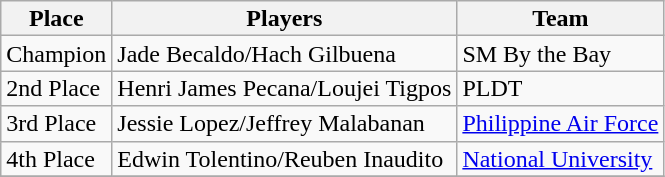<table class="wikitable" style="text-align:left; line-height:16px; width:auto;">
<tr>
<th>Place</th>
<th>Players</th>
<th>Team</th>
</tr>
<tr>
<td>Champion</td>
<td>Jade Becaldo/Hach Gilbuena</td>
<td>SM By the Bay</td>
</tr>
<tr>
<td>2nd Place</td>
<td>Henri James Pecana/Loujei Tigpos</td>
<td>PLDT</td>
</tr>
<tr>
<td>3rd Place</td>
<td>Jessie Lopez/Jeffrey Malabanan</td>
<td><a href='#'>Philippine Air Force</a></td>
</tr>
<tr>
<td>4th Place</td>
<td>Edwin Tolentino/Reuben Inaudito</td>
<td><a href='#'>National University</a></td>
</tr>
<tr>
</tr>
</table>
